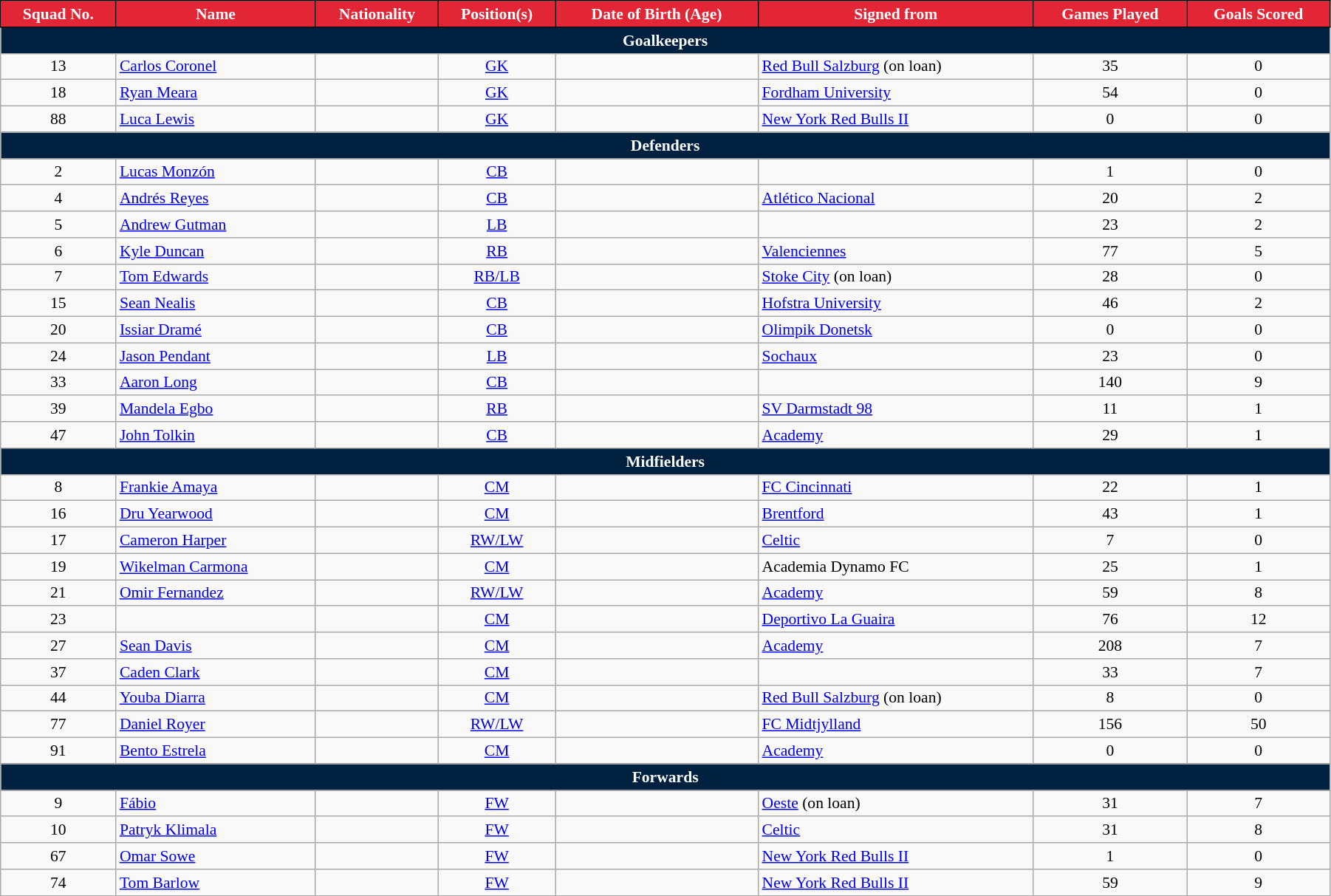<table class="wikitable" style="text-align:center; font-size:90%; width:95%;">
<tr>
<th style="background:#E32636; color:#fff;  border:1px solid #0e0e0e; text-align:center;">Squad No.</th>
<th style="background:#E32636; color:#fff;  border:1px solid #0e0e0e; text-align:center;">Name</th>
<th style="background:#E32636; color:#fff;  border:1px solid #0e0e0e; text-align:center;">Nationality</th>
<th style="background:#E32636; color:#fff;  border:1px solid #0e0e0e; text-align:center;">Position(s)</th>
<th style="background:#E32636; color:#fff;  border:1px solid #0e0e0e; text-align:center;">Date of Birth (Age) </th>
<th style="background:#E32636; color:#fff;  border:1px solid #0e0e0e; text-align:center;">Signed from</th>
<th style="background:#E32636; color:#fff;  border:1px solid #0e0e0e; text-align:center;">Games Played</th>
<th style="background:#E32636; color:#fff;  border:1px solid #0e0e0e; text-align:center;">Goals Scored</th>
</tr>
<tr>
<th colspan="8" style="background:#002040; color:white; text-align:center;">Goalkeepers</th>
</tr>
<tr>
<td>13</td>
<td align="left"><a href='#'>Carlos Coronel</a></td>
<td></td>
<td><a href='#'>GK</a></td>
<td></td>
<td align="left"> <a href='#'>Red Bull Salzburg</a> (on loan)</td>
<td>35</td>
<td>0</td>
</tr>
<tr>
<td>18</td>
<td align="left"><a href='#'>Ryan Meara</a></td>
<td></td>
<td><a href='#'>GK</a></td>
<td></td>
<td align="left"> <a href='#'>Fordham University</a></td>
<td>54</td>
<td>0</td>
</tr>
<tr>
<td>88</td>
<td align="left"><a href='#'>Luca Lewis</a></td>
<td></td>
<td><a href='#'>GK</a></td>
<td></td>
<td align="left"> <a href='#'>New York Red Bulls II</a></td>
<td>0</td>
<td>0</td>
</tr>
<tr>
<th colspan="8" style="background:#002040; color:white; text-align:center;">Defenders</th>
</tr>
<tr>
<td>2</td>
<td align="left"><a href='#'>Lucas Monzón</a></td>
<td></td>
<td><a href='#'>CB</a></td>
<td></td>
<td align="left"></td>
<td>1</td>
<td>0</td>
</tr>
<tr>
<td>4</td>
<td align="left"><a href='#'>Andrés Reyes</a></td>
<td></td>
<td><a href='#'>CB</a></td>
<td></td>
<td align="left"> <a href='#'>Atlético Nacional</a></td>
<td>20</td>
<td>2</td>
</tr>
<tr>
<td>5</td>
<td align="left"><a href='#'>Andrew Gutman</a></td>
<td></td>
<td><a href='#'>LB</a></td>
<td></td>
<td align="left"></td>
<td>23</td>
<td>2</td>
</tr>
<tr>
<td>6</td>
<td align="left"><a href='#'>Kyle Duncan</a></td>
<td></td>
<td><a href='#'>RB</a></td>
<td></td>
<td align="left"> <a href='#'>Valenciennes</a></td>
<td>77</td>
<td>5</td>
</tr>
<tr>
<td>7</td>
<td align="left"><a href='#'>Tom Edwards</a></td>
<td></td>
<td><a href='#'>RB/LB</a></td>
<td></td>
<td align="left"> <a href='#'>Stoke City</a> (on loan)</td>
<td>28</td>
<td>0</td>
</tr>
<tr>
<td>15</td>
<td align="left"><a href='#'>Sean Nealis</a></td>
<td></td>
<td><a href='#'>CB</a></td>
<td></td>
<td align="left"> <a href='#'>Hofstra University</a></td>
<td>46</td>
<td>2</td>
</tr>
<tr>
<td>20</td>
<td align="left"><a href='#'>Issiar Dramé</a></td>
<td></td>
<td><a href='#'>CB</a></td>
<td></td>
<td align="left"> <a href='#'>Olimpik Donetsk</a></td>
<td>0</td>
<td>0</td>
</tr>
<tr>
<td>24</td>
<td align="left"><a href='#'>Jason Pendant</a></td>
<td></td>
<td><a href='#'>LB</a></td>
<td></td>
<td align="left"> <a href='#'>Sochaux</a></td>
<td>23</td>
<td>0</td>
</tr>
<tr>
<td>33</td>
<td align="left"><a href='#'>Aaron Long</a></td>
<td></td>
<td><a href='#'>CB</a></td>
<td></td>
<td align="left"></td>
<td>140</td>
<td>9</td>
</tr>
<tr>
<td>39</td>
<td align="left"><a href='#'>Mandela Egbo</a></td>
<td></td>
<td><a href='#'>RB</a></td>
<td></td>
<td align="left"> <a href='#'>SV Darmstadt 98</a></td>
<td>11</td>
<td>1</td>
</tr>
<tr>
<td>47</td>
<td align="left"><a href='#'>John Tolkin</a></td>
<td></td>
<td><a href='#'>CB</a></td>
<td></td>
<td align="left"><a href='#'>Academy</a></td>
<td>29</td>
<td>1</td>
</tr>
<tr>
<th colspan="8" style="background:#002040; color:white; text-align:center;">Midfielders</th>
</tr>
<tr>
<td>8</td>
<td align="left"><a href='#'>Frankie Amaya</a></td>
<td></td>
<td><a href='#'>CM</a></td>
<td></td>
<td align="left"> <a href='#'>FC Cincinnati</a></td>
<td>22</td>
<td>1</td>
</tr>
<tr>
<td>16</td>
<td align="left"><a href='#'>Dru Yearwood</a></td>
<td></td>
<td><a href='#'>CM</a></td>
<td></td>
<td align="left"> <a href='#'>Brentford</a></td>
<td>43</td>
<td>1</td>
</tr>
<tr>
<td>17</td>
<td align="left"><a href='#'>Cameron Harper</a></td>
<td></td>
<td><a href='#'>RW/LW</a></td>
<td></td>
<td align="left"> <a href='#'>Celtic</a></td>
<td>7</td>
<td>0</td>
</tr>
<tr>
<td>19</td>
<td align="left"><a href='#'>Wikelman Carmona</a></td>
<td></td>
<td><a href='#'>CM</a></td>
<td></td>
<td align="left"> Academia Dynamo FC</td>
<td>25</td>
<td>1</td>
</tr>
<tr>
<td>21</td>
<td align="left"><a href='#'>Omir Fernandez</a></td>
<td></td>
<td><a href='#'>RW/LW</a></td>
<td></td>
<td align="left"><a href='#'>Academy</a></td>
<td>59</td>
<td>8</td>
</tr>
<tr>
<td>23</td>
<td align="left"></td>
<td></td>
<td><a href='#'>CM</a></td>
<td></td>
<td align="left"> <a href='#'>Deportivo La Guaira</a></td>
<td>76</td>
<td>12</td>
</tr>
<tr>
<td>27</td>
<td align="left"><a href='#'>Sean Davis</a></td>
<td></td>
<td><a href='#'>CM</a></td>
<td></td>
<td align="left"><a href='#'>Academy</a></td>
<td>208</td>
<td>7</td>
</tr>
<tr>
<td>37</td>
<td align="left"><a href='#'>Caden Clark</a></td>
<td></td>
<td><a href='#'>CM</a></td>
<td></td>
<td align="left"></td>
<td>33</td>
<td>7</td>
</tr>
<tr>
<td>44</td>
<td align="left"><a href='#'>Youba Diarra</a></td>
<td></td>
<td><a href='#'>CM</a></td>
<td></td>
<td align="left"> <a href='#'>Red Bull Salzburg</a> (on loan)</td>
<td>8</td>
<td>0</td>
</tr>
<tr>
<td>77</td>
<td align="left"><a href='#'>Daniel Royer</a></td>
<td></td>
<td><a href='#'>RW/LW</a></td>
<td></td>
<td align="left"> <a href='#'>FC Midtjylland</a></td>
<td>156</td>
<td>50</td>
</tr>
<tr>
<td>91</td>
<td align="left"><a href='#'>Bento Estrela</a></td>
<td></td>
<td><a href='#'>CM</a></td>
<td></td>
<td align="left"><a href='#'>Academy</a></td>
<td>0</td>
<td>0</td>
</tr>
<tr>
<th colspan="8" style="background:#002040; color:white; text-align:center;">Forwards</th>
</tr>
<tr>
<td>9</td>
<td align="left"><a href='#'>Fábio</a></td>
<td></td>
<td><a href='#'>FW</a></td>
<td></td>
<td align="left"> <a href='#'>Oeste</a> (on loan)</td>
<td>31</td>
<td>7</td>
</tr>
<tr>
<td>10</td>
<td align="left"><a href='#'>Patryk Klimala</a></td>
<td></td>
<td><a href='#'>FW</a></td>
<td></td>
<td align="left"> <a href='#'>Celtic</a></td>
<td>31</td>
<td>8</td>
</tr>
<tr>
<td>67</td>
<td align="left"><a href='#'>Omar Sowe</a></td>
<td></td>
<td><a href='#'>FW</a></td>
<td></td>
<td align="left"> <a href='#'>New York Red Bulls II</a></td>
<td>1</td>
<td>0</td>
</tr>
<tr>
<td>74</td>
<td align="left"><a href='#'>Tom Barlow</a></td>
<td></td>
<td><a href='#'>FW</a></td>
<td></td>
<td align="left"> <a href='#'>New York Red Bulls II</a></td>
<td>59</td>
<td>9</td>
</tr>
</table>
